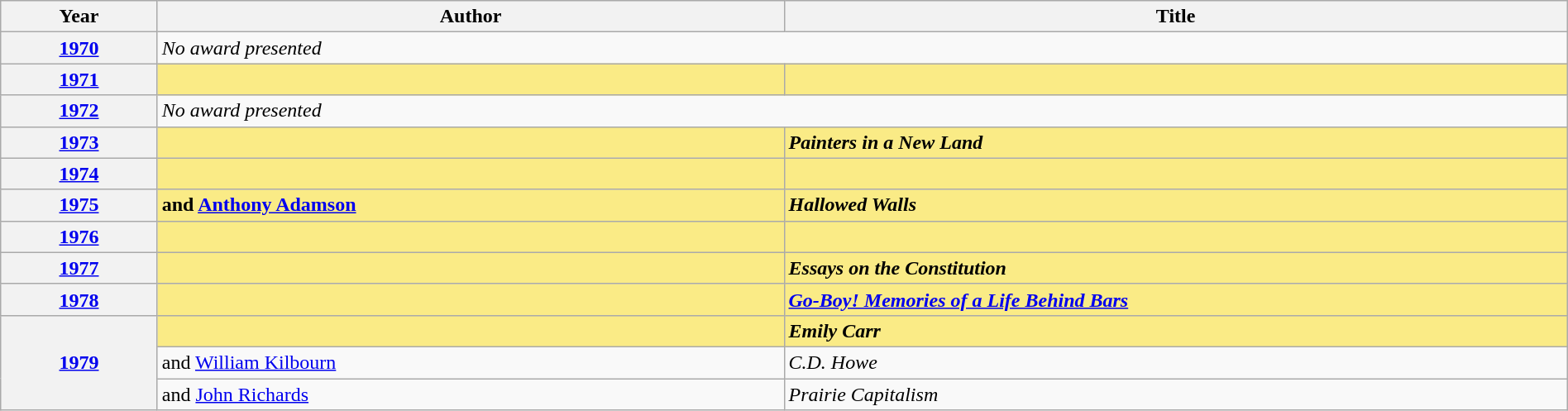<table class="wikitable sortable mw-collapsible" width="100%">
<tr>
<th>Year</th>
<th width="40%">Author</th>
<th width="50%">Title</th>
</tr>
<tr>
<th><a href='#'>1970</a></th>
<td colspan="2"><em>No award presented</em></td>
</tr>
<tr>
<th><a href='#'>1971</a></th>
<td style="background:#FAEB86"><strong></strong></td>
<td style="background:#FAEB86"><strong><em></em></strong></td>
</tr>
<tr>
<th><a href='#'>1972</a></th>
<td colspan="2"><em>No award presented</em></td>
</tr>
<tr>
<th><a href='#'>1973</a></th>
<td style="background:#FAEB86"><strong></strong></td>
<td style="background:#FAEB86"><strong><em>Painters in a New Land</em></strong></td>
</tr>
<tr>
<th><a href='#'>1974</a></th>
<td style="background:#FAEB86"><strong></strong></td>
<td style="background:#FAEB86"><strong><em></em></strong></td>
</tr>
<tr>
<th><a href='#'>1975</a></th>
<td style="background:#FAEB86"><strong> and <a href='#'>Anthony Adamson</a></strong></td>
<td style="background:#FAEB86"><strong><em>Hallowed Walls</em></strong></td>
</tr>
<tr>
<th><a href='#'>1976</a></th>
<td style="background:#FAEB86"><strong></strong></td>
<td style="background:#FAEB86"><strong><em></em></strong></td>
</tr>
<tr>
<th><a href='#'>1977</a></th>
<td style="background:#FAEB86"><strong></strong></td>
<td style="background:#FAEB86"><strong><em>Essays on the Constitution</em></strong></td>
</tr>
<tr>
<th><a href='#'>1978</a></th>
<td style="background:#FAEB86"><strong></strong></td>
<td style="background:#FAEB86"><strong><em><a href='#'>Go-Boy! Memories of a Life Behind Bars</a></em></strong></td>
</tr>
<tr>
<th rowspan="3"><a href='#'>1979</a></th>
<td style="background:#FAEB86"><strong></strong></td>
<td style="background:#FAEB86"><strong><em>Emily Carr</em></strong></td>
</tr>
<tr>
<td> and <a href='#'>William Kilbourn</a></td>
<td><em>C.D. Howe</em></td>
</tr>
<tr>
<td> and <a href='#'>John Richards</a></td>
<td><em>Prairie Capitalism</em></td>
</tr>
</table>
